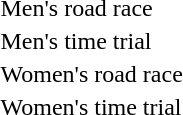<table>
<tr>
<td>Men's road race<br></td>
<td></td>
<td></td>
<td></td>
</tr>
<tr>
<td>Men's time trial<br></td>
<td></td>
<td></td>
<td></td>
</tr>
<tr>
<td>Women's road race<br></td>
<td></td>
<td></td>
<td></td>
</tr>
<tr>
<td>Women's time trial<br></td>
<td></td>
<td></td>
<td></td>
</tr>
</table>
